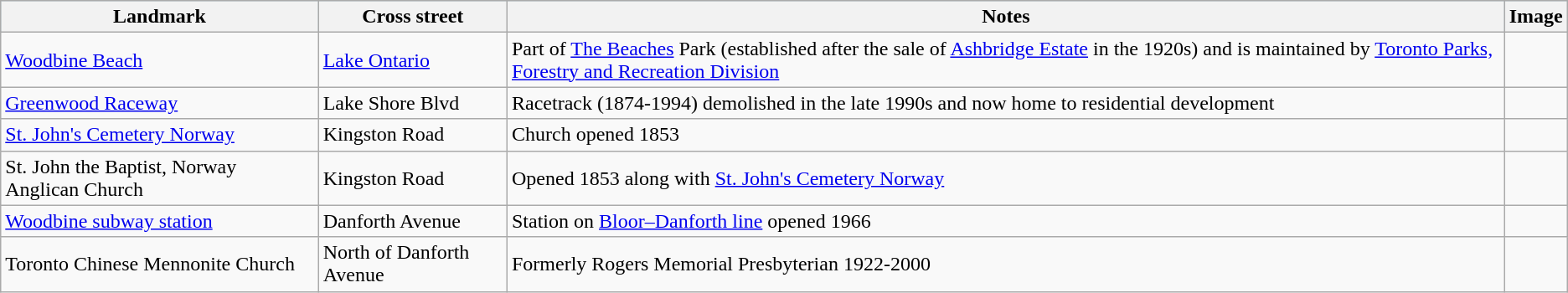<table class="wikitable sortable">
<tr style="background:lightblue;">
<th>Landmark</th>
<th>Cross street</th>
<th>Notes</th>
<th>Image</th>
</tr>
<tr>
<td><a href='#'>Woodbine Beach</a></td>
<td><a href='#'>Lake Ontario</a></td>
<td>Part of <a href='#'>The Beaches</a> Park (established after the sale of <a href='#'>Ashbridge Estate</a> in the 1920s) and is maintained by <a href='#'>Toronto Parks, Forestry and Recreation Division</a></td>
<td></td>
</tr>
<tr>
<td><a href='#'>Greenwood Raceway</a></td>
<td>Lake Shore Blvd</td>
<td>Racetrack (1874-1994) demolished in the late 1990s and now home to residential development</td>
<td></td>
</tr>
<tr>
<td><a href='#'>St. John's Cemetery Norway</a></td>
<td>Kingston Road</td>
<td>Church opened 1853</td>
<td></td>
</tr>
<tr>
<td>St. John the Baptist, Norway Anglican Church</td>
<td>Kingston Road</td>
<td>Opened 1853 along with <a href='#'>St. John's Cemetery Norway</a></td>
<td></td>
</tr>
<tr>
<td><a href='#'>Woodbine subway station</a></td>
<td>Danforth Avenue</td>
<td>Station on <a href='#'>Bloor–Danforth line</a> opened 1966</td>
<td></td>
</tr>
<tr>
<td>Toronto Chinese Mennonite Church</td>
<td>North of Danforth Avenue</td>
<td>Formerly Rogers Memorial Presbyterian 1922-2000</td>
<td></td>
</tr>
</table>
